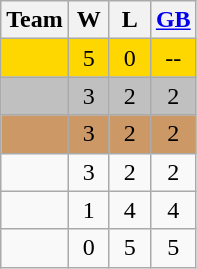<table class="wikitable" style="text-align:center;">
<tr>
<th>Team</th>
<th width=20px>W</th>
<th width=20px>L</th>
<th width=20px><a href='#'>GB</a></th>
</tr>
<tr bgcolor=gold>
<td align="left"><strong></strong></td>
<td>5</td>
<td>0</td>
<td>--</td>
</tr>
<tr bgcolor=silver>
<td align="left"></td>
<td>3</td>
<td>2</td>
<td>2</td>
</tr>
<tr bgcolor=CC9966>
<td align="left"></td>
<td>3</td>
<td>2</td>
<td>2</td>
</tr>
<tr>
<td align="left"></td>
<td>3</td>
<td>2</td>
<td>2</td>
</tr>
<tr>
<td align="left"></td>
<td>1</td>
<td>4</td>
<td>4</td>
</tr>
<tr>
<td align="left"></td>
<td>0</td>
<td>5</td>
<td>5</td>
</tr>
</table>
